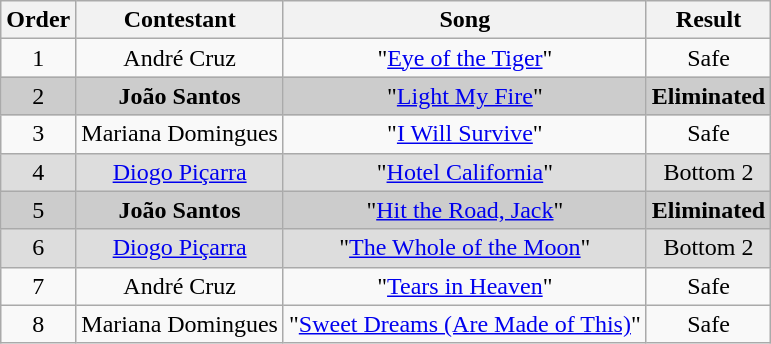<table class="wikitable plainrowheaders" style="text-align:center;">
<tr>
<th>Order</th>
<th>Contestant</th>
<th>Song</th>
<th>Result</th>
</tr>
<tr>
<td>1</td>
<td>André Cruz</td>
<td>"<a href='#'>Eye of the Tiger</a>"</td>
<td>Safe</td>
</tr>
<tr style="background:#ccc;">
<td>2</td>
<td><strong>João Santos</strong></td>
<td>"<a href='#'>Light My Fire</a>"</td>
<td><strong>Eliminated</strong></td>
</tr>
<tr>
<td>3</td>
<td>Mariana Domingues</td>
<td>"<a href='#'>I Will Survive</a>"</td>
<td>Safe</td>
</tr>
<tr style="background:#ddd;">
<td>4</td>
<td><a href='#'>Diogo Piçarra</a></td>
<td>"<a href='#'>Hotel California</a>"</td>
<td>Bottom 2</td>
</tr>
<tr style="background:#ccc;">
<td>5</td>
<td><strong>João Santos</strong></td>
<td>"<a href='#'>Hit the Road, Jack</a>"</td>
<td><strong>Eliminated</strong></td>
</tr>
<tr style="background:#ddd;">
<td>6</td>
<td><a href='#'>Diogo Piçarra</a></td>
<td>"<a href='#'>The Whole of the Moon</a>"</td>
<td>Bottom 2</td>
</tr>
<tr>
<td>7</td>
<td>André Cruz</td>
<td>"<a href='#'>Tears in Heaven</a>"</td>
<td>Safe</td>
</tr>
<tr>
<td>8</td>
<td>Mariana Domingues</td>
<td>"<a href='#'>Sweet Dreams (Are Made of This)</a>"</td>
<td>Safe</td>
</tr>
</table>
